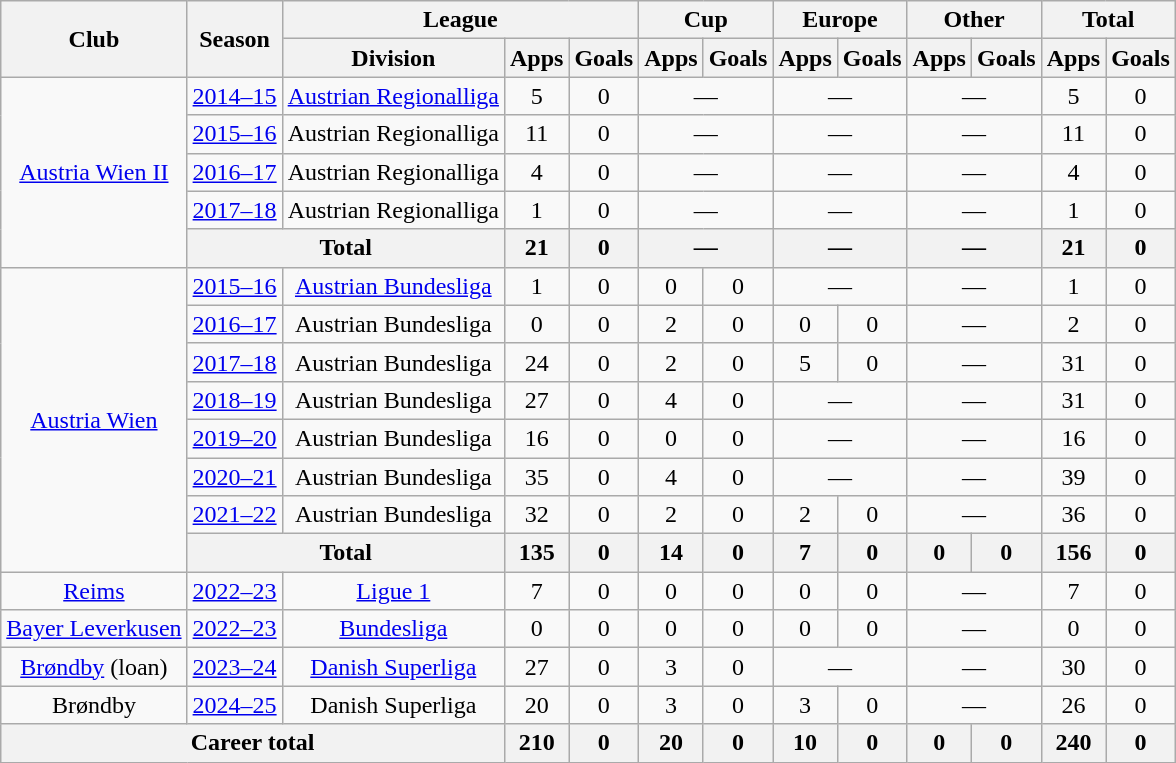<table class="wikitable" style="text-align:center">
<tr>
<th rowspan="2">Club</th>
<th rowspan="2">Season</th>
<th colspan="3">League</th>
<th colspan="2">Cup</th>
<th colspan="2">Europe</th>
<th colspan="2">Other</th>
<th colspan="2">Total</th>
</tr>
<tr>
<th>Division</th>
<th>Apps</th>
<th>Goals</th>
<th>Apps</th>
<th>Goals</th>
<th>Apps</th>
<th>Goals</th>
<th>Apps</th>
<th>Goals</th>
<th>Apps</th>
<th>Goals</th>
</tr>
<tr>
<td rowspan="5"><a href='#'>Austria Wien II</a></td>
<td><a href='#'>2014–15</a></td>
<td><a href='#'>Austrian Regionalliga</a></td>
<td>5</td>
<td>0</td>
<td colspan="2">—</td>
<td colspan="2">—</td>
<td colspan="2">—</td>
<td>5</td>
<td>0</td>
</tr>
<tr>
<td><a href='#'>2015–16</a></td>
<td>Austrian Regionalliga</td>
<td>11</td>
<td>0</td>
<td colspan="2">—</td>
<td colspan="2">—</td>
<td colspan="2">—</td>
<td>11</td>
<td>0</td>
</tr>
<tr>
<td><a href='#'>2016–17</a></td>
<td>Austrian Regionalliga</td>
<td>4</td>
<td>0</td>
<td colspan="2">—</td>
<td colspan="2">—</td>
<td colspan="2">—</td>
<td>4</td>
<td>0</td>
</tr>
<tr>
<td><a href='#'>2017–18</a></td>
<td>Austrian Regionalliga</td>
<td>1</td>
<td>0</td>
<td colspan="2">—</td>
<td colspan="2">—</td>
<td colspan="2">—</td>
<td>1</td>
<td>0</td>
</tr>
<tr>
<th colspan="2">Total</th>
<th>21</th>
<th>0</th>
<th colspan="2">—</th>
<th colspan="2">—</th>
<th colspan="2">—</th>
<th>21</th>
<th>0</th>
</tr>
<tr>
<td rowspan="8"><a href='#'>Austria Wien</a></td>
<td><a href='#'>2015–16</a></td>
<td><a href='#'>Austrian Bundesliga</a></td>
<td>1</td>
<td>0</td>
<td>0</td>
<td>0</td>
<td colspan="2">—</td>
<td colspan="2">—</td>
<td>1</td>
<td>0</td>
</tr>
<tr>
<td><a href='#'>2016–17</a></td>
<td>Austrian Bundesliga</td>
<td>0</td>
<td>0</td>
<td>2</td>
<td>0</td>
<td>0</td>
<td>0</td>
<td colspan="2">—</td>
<td>2</td>
<td>0</td>
</tr>
<tr>
<td><a href='#'>2017–18</a></td>
<td>Austrian Bundesliga</td>
<td>24</td>
<td>0</td>
<td>2</td>
<td>0</td>
<td>5</td>
<td>0</td>
<td colspan="2">—</td>
<td>31</td>
<td>0</td>
</tr>
<tr>
<td><a href='#'>2018–19</a></td>
<td>Austrian Bundesliga</td>
<td>27</td>
<td>0</td>
<td>4</td>
<td>0</td>
<td colspan="2">—</td>
<td colspan="2">—</td>
<td>31</td>
<td>0</td>
</tr>
<tr>
<td><a href='#'>2019–20</a></td>
<td>Austrian Bundesliga</td>
<td>16</td>
<td>0</td>
<td>0</td>
<td>0</td>
<td colspan="2">—</td>
<td colspan="2">—</td>
<td>16</td>
<td>0</td>
</tr>
<tr>
<td><a href='#'>2020–21</a></td>
<td>Austrian Bundesliga</td>
<td>35</td>
<td>0</td>
<td>4</td>
<td>0</td>
<td colspan="2">—</td>
<td colspan="2">—</td>
<td>39</td>
<td>0</td>
</tr>
<tr>
<td><a href='#'>2021–22</a></td>
<td>Austrian Bundesliga</td>
<td>32</td>
<td>0</td>
<td>2</td>
<td>0</td>
<td>2</td>
<td>0</td>
<td colspan="2">—</td>
<td>36</td>
<td>0</td>
</tr>
<tr>
<th colspan="2">Total</th>
<th>135</th>
<th>0</th>
<th>14</th>
<th>0</th>
<th>7</th>
<th>0</th>
<th>0</th>
<th>0</th>
<th>156</th>
<th>0</th>
</tr>
<tr>
<td><a href='#'>Reims</a></td>
<td><a href='#'>2022–23</a></td>
<td><a href='#'>Ligue 1</a></td>
<td>7</td>
<td>0</td>
<td>0</td>
<td>0</td>
<td>0</td>
<td>0</td>
<td colspan="2">—</td>
<td>7</td>
<td>0</td>
</tr>
<tr>
<td><a href='#'>Bayer Leverkusen</a></td>
<td><a href='#'>2022–23</a></td>
<td><a href='#'>Bundesliga</a></td>
<td>0</td>
<td>0</td>
<td>0</td>
<td>0</td>
<td>0</td>
<td>0</td>
<td colspan="2">—</td>
<td>0</td>
<td>0</td>
</tr>
<tr>
<td><a href='#'>Brøndby</a> (loan)</td>
<td><a href='#'>2023–24</a></td>
<td><a href='#'>Danish Superliga</a></td>
<td>27</td>
<td>0</td>
<td>3</td>
<td>0</td>
<td colspan="2">—</td>
<td colspan="2">—</td>
<td>30</td>
<td>0</td>
</tr>
<tr>
<td>Brøndby</td>
<td><a href='#'>2024–25</a></td>
<td>Danish Superliga</td>
<td>20</td>
<td>0</td>
<td>3</td>
<td>0</td>
<td>3</td>
<td>0</td>
<td colspan="2">—</td>
<td>26</td>
<td>0</td>
</tr>
<tr>
<th colspan="3">Career total</th>
<th>210</th>
<th>0</th>
<th>20</th>
<th>0</th>
<th>10</th>
<th>0</th>
<th>0</th>
<th>0</th>
<th>240</th>
<th>0</th>
</tr>
</table>
